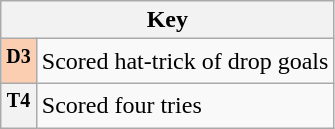<table class="wikitable plainrowheaders">
<tr>
<th colspan="2" scope="col">Key</th>
</tr>
<tr>
<th align="left" style="background-color:#FBCEB1" scope="row"><sup>D3</sup></th>
<td align="left">Scored hat-trick of drop goals</td>
</tr>
<tr>
<th align="left" scope="row"><sup>T4</sup></th>
<td align="left">Scored four tries</td>
</tr>
</table>
